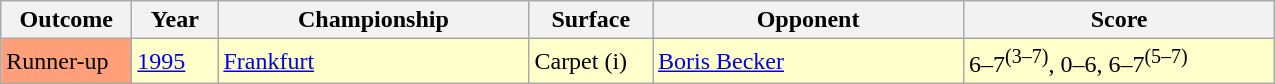<table class="sortable wikitable">
<tr>
<th width=80>Outcome</th>
<th width=50>Year</th>
<th width=200>Championship</th>
<th width=75>Surface</th>
<th width=200>Opponent</th>
<th width=200>Score</th>
</tr>
<tr style=background:#ffc>
<td bgcolor=ffa07a>Runner-up</td>
<td><a href='#'>1995</a></td>
<td><a href='#'>Frankfurt</a></td>
<td>Carpet (i)</td>
<td> <a href='#'>Boris Becker</a></td>
<td>6–7<sup>(3–7)</sup>, 0–6, 6–7<sup>(5–7)</sup></td>
</tr>
</table>
